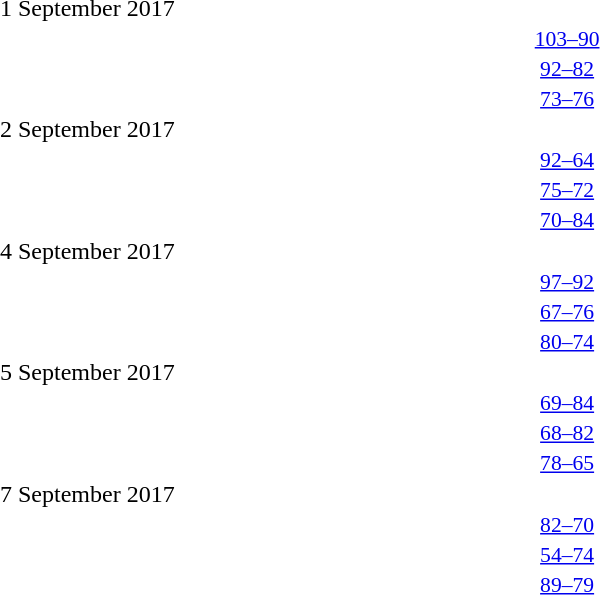<table style="width:100%;" cellspacing="1">
<tr>
<th width=25%></th>
<th width=2%></th>
<th width=6%></th>
<th width=2%></th>
<th width=25%></th>
</tr>
<tr>
<td>1 September 2017</td>
</tr>
<tr style=font-size:90%>
<td align=right></td>
<td></td>
<td align=center><a href='#'>103–90</a></td>
<td></td>
<td></td>
<td></td>
</tr>
<tr style=font-size:90%>
<td align=right></td>
<td></td>
<td align=center><a href='#'>92–82</a></td>
<td></td>
<td></td>
<td></td>
</tr>
<tr style=font-size:90%>
<td align=right></td>
<td></td>
<td align=center><a href='#'>73–76</a></td>
<td></td>
<td></td>
<td></td>
</tr>
<tr>
<td>2 September 2017</td>
</tr>
<tr style=font-size:90%>
<td align=right></td>
<td></td>
<td align=center><a href='#'>92–64</a></td>
<td></td>
<td></td>
<td></td>
</tr>
<tr style=font-size:90%>
<td align=right></td>
<td></td>
<td align=center><a href='#'>75–72</a></td>
<td></td>
<td></td>
<td></td>
</tr>
<tr style=font-size:90%>
<td align=right></td>
<td></td>
<td align=center><a href='#'>70–84</a></td>
<td></td>
<td></td>
<td></td>
</tr>
<tr>
<td>4 September 2017</td>
</tr>
<tr style=font-size:90%>
<td align=right></td>
<td></td>
<td align=center><a href='#'>97–92</a></td>
<td></td>
<td></td>
<td></td>
</tr>
<tr style=font-size:90%>
<td align=right></td>
<td></td>
<td align=center><a href='#'>67–76</a></td>
<td></td>
<td></td>
<td></td>
</tr>
<tr style=font-size:90%>
<td align=right></td>
<td></td>
<td align=center><a href='#'>80–74</a></td>
<td></td>
<td></td>
<td></td>
</tr>
<tr>
<td>5 September 2017</td>
</tr>
<tr style=font-size:90%>
<td align=right></td>
<td></td>
<td align=center><a href='#'>69–84</a></td>
<td></td>
<td></td>
<td></td>
</tr>
<tr style=font-size:90%>
<td align=right></td>
<td></td>
<td align=center><a href='#'>68–82</a></td>
<td></td>
<td></td>
<td></td>
</tr>
<tr style=font-size:90%>
<td align=right></td>
<td></td>
<td align=center><a href='#'>78–65</a></td>
<td></td>
<td></td>
<td></td>
</tr>
<tr>
<td>7 September 2017</td>
</tr>
<tr style=font-size:90%>
<td align=right></td>
<td></td>
<td align=center><a href='#'>82–70</a></td>
<td></td>
<td></td>
<td></td>
</tr>
<tr style=font-size:90%>
<td align=right></td>
<td></td>
<td align=center><a href='#'>54–74</a></td>
<td></td>
<td></td>
<td></td>
</tr>
<tr style=font-size:90%>
<td align=right></td>
<td></td>
<td align=center><a href='#'>89–79</a></td>
<td></td>
<td></td>
<td></td>
</tr>
</table>
